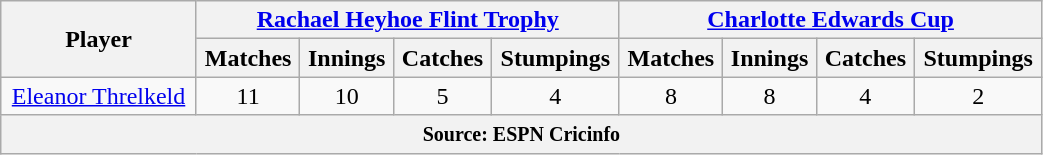<table class="wikitable" style="text-align:center; width:55%;">
<tr>
<th rowspan=2>Player</th>
<th colspan=4><a href='#'>Rachael Heyhoe Flint Trophy</a></th>
<th colspan=4><a href='#'>Charlotte Edwards Cup</a></th>
</tr>
<tr>
<th>Matches</th>
<th>Innings</th>
<th>Catches</th>
<th>Stumpings</th>
<th>Matches</th>
<th>Innings</th>
<th>Catches</th>
<th>Stumpings</th>
</tr>
<tr>
<td><a href='#'>Eleanor Threlkeld</a></td>
<td>11</td>
<td>10</td>
<td>5</td>
<td>4</td>
<td>8</td>
<td>8</td>
<td>4</td>
<td>2</td>
</tr>
<tr>
<th colspan="9"><small>Source: ESPN Cricinfo</small></th>
</tr>
</table>
